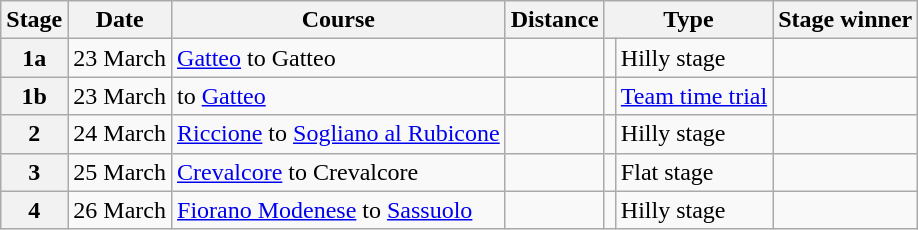<table class="wikitable">
<tr>
<th scope="col">Stage</th>
<th scope="col">Date</th>
<th scope="col">Course</th>
<th scope="col">Distance</th>
<th scope="col" colspan="2">Type</th>
<th scope="col">Stage winner</th>
</tr>
<tr>
<th scope="row" style="text-align:center;">1a</th>
<td style="text-align:center;">23 March</td>
<td><a href='#'>Gatteo</a> to Gatteo</td>
<td style="text-align:center;"></td>
<td></td>
<td>Hilly stage</td>
<td></td>
</tr>
<tr>
<th scope="row" style="text-align:center;">1b</th>
<td style="text-align:center;">23 March</td>
<td> to <a href='#'>Gatteo</a></td>
<td style="text-align:center;"></td>
<td></td>
<td><a href='#'>Team time trial</a></td>
<td></td>
</tr>
<tr>
<th scope="row" style="text-align:center;">2</th>
<td style="text-align:center;">24 March</td>
<td><a href='#'>Riccione</a> to <a href='#'>Sogliano al Rubicone</a></td>
<td style="text-align:center;"></td>
<td></td>
<td>Hilly stage</td>
<td></td>
</tr>
<tr>
<th scope="row" style="text-align:center;">3</th>
<td style="text-align:center;">25 March</td>
<td><a href='#'>Crevalcore</a> to Crevalcore</td>
<td style="text-align:center;"></td>
<td></td>
<td>Flat stage</td>
<td></td>
</tr>
<tr>
<th scope="row" style="text-align:center;">4</th>
<td style="text-align:center;">26 March</td>
<td><a href='#'>Fiorano Modenese</a> to <a href='#'>Sassuolo</a></td>
<td style="text-align:center;"></td>
<td></td>
<td>Hilly stage</td>
<td></td>
</tr>
</table>
